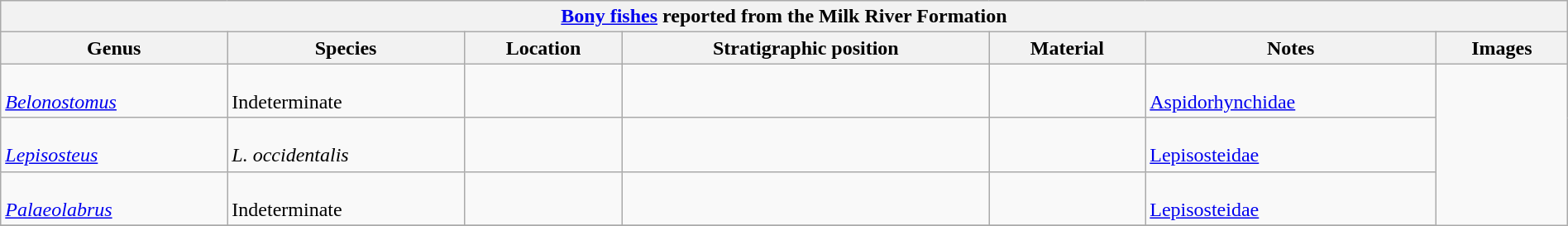<table class="wikitable" align="center" width="100%">
<tr>
<th colspan="7" align="center"><strong><a href='#'>Bony fishes</a> reported from the Milk River Formation</strong></th>
</tr>
<tr>
<th>Genus</th>
<th>Species</th>
<th>Location</th>
<th>Stratigraphic position</th>
<th>Material</th>
<th>Notes</th>
<th>Images</th>
</tr>
<tr>
<td><br><em><a href='#'>Belonostomus</a></em></td>
<td><br>Indeterminate</td>
<td></td>
<td></td>
<td></td>
<td><br><a href='#'>Aspidorhynchidae</a></td>
<td rowspan="99"><br>
</td>
</tr>
<tr>
<td><br><em><a href='#'>Lepisosteus</a></em></td>
<td><br><em>L. occidentalis</em></td>
<td></td>
<td></td>
<td></td>
<td><br><a href='#'>Lepisosteidae</a></td>
</tr>
<tr>
<td><br><em><a href='#'>Palaeolabrus</a></em></td>
<td><br>Indeterminate</td>
<td></td>
<td></td>
<td></td>
<td><br><a href='#'>Lepisosteidae</a></td>
</tr>
<tr>
</tr>
</table>
